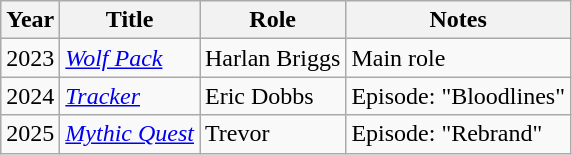<table class="wikitable sortable">
<tr>
<th>Year</th>
<th>Title</th>
<th>Role</th>
<th>Notes</th>
</tr>
<tr>
<td>2023</td>
<td><em><a href='#'>Wolf Pack</a></em></td>
<td>Harlan Briggs</td>
<td>Main role</td>
</tr>
<tr>
<td>2024</td>
<td><em><a href='#'>Tracker</a></em></td>
<td>Eric Dobbs</td>
<td>Episode: "Bloodlines"</td>
</tr>
<tr>
<td>2025</td>
<td><em><a href='#'>Mythic Quest</a></em></td>
<td>Trevor</td>
<td>Episode: "Rebrand"</td>
</tr>
</table>
